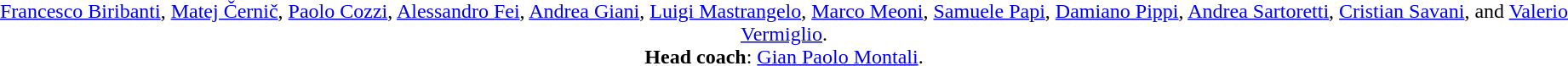<table style="text-align: center">
<tr>
<td><a href='#'>Francesco Biribanti</a>, <a href='#'>Matej Černič</a>, <a href='#'>Paolo Cozzi</a>, <a href='#'>Alessandro Fei</a>, <a href='#'>Andrea Giani</a>, <a href='#'>Luigi Mastrangelo</a>, <a href='#'>Marco Meoni</a>, <a href='#'>Samuele Papi</a>, <a href='#'>Damiano Pippi</a>, <a href='#'>Andrea Sartoretti</a>, <a href='#'>Cristian Savani</a>, and <a href='#'>Valerio Vermiglio</a>.<br><strong>Head coach</strong>: <a href='#'>Gian Paolo Montali</a>.</td>
</tr>
</table>
